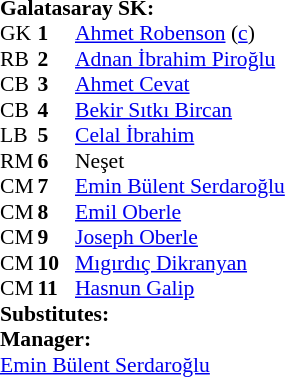<table style="font-size: 90%" cellspacing="0" cellpadding="0">
<tr>
<td colspan="4"><strong>Galatasaray SK:</strong></td>
</tr>
<tr>
<th width="25"></th>
<th width="25"></th>
</tr>
<tr>
<td>GK</td>
<td><strong>1</strong></td>
<td> <a href='#'>Ahmet Robenson</a> (<a href='#'>c</a>)</td>
</tr>
<tr>
<td>RB</td>
<td><strong>2</strong></td>
<td> <a href='#'>Adnan İbrahim Piroğlu</a></td>
</tr>
<tr>
<td>CB</td>
<td><strong>3</strong></td>
<td> <a href='#'>Ahmet Cevat</a></td>
</tr>
<tr>
<td>CB</td>
<td><strong>4</strong></td>
<td> <a href='#'>Bekir Sıtkı Bircan</a></td>
</tr>
<tr>
<td>LB</td>
<td><strong>5</strong></td>
<td> <a href='#'>Celal İbrahim</a></td>
</tr>
<tr>
<td>RM</td>
<td><strong>6</strong></td>
<td> Neşet</td>
</tr>
<tr>
<td>CM</td>
<td><strong>7</strong></td>
<td> <a href='#'>Emin Bülent Serdaroğlu</a></td>
</tr>
<tr>
<td>CM</td>
<td><strong>8</strong></td>
<td> <a href='#'>Emil Oberle</a></td>
</tr>
<tr>
<td>CM</td>
<td><strong>9</strong></td>
<td> <a href='#'>Joseph Oberle</a></td>
</tr>
<tr>
<td>CM</td>
<td><strong>10</strong></td>
<td> <a href='#'>Mıgırdıç Dikranyan</a></td>
</tr>
<tr>
<td>CM</td>
<td><strong>11</strong></td>
<td> <a href='#'>Hasnun Galip</a></td>
</tr>
<tr>
<td colspan=4><strong>Substitutes:</strong></td>
</tr>
<tr>
<td colspan=4><strong>Manager:</strong></td>
</tr>
<tr>
<td colspan="4"> <a href='#'>Emin Bülent Serdaroğlu</a></td>
</tr>
</table>
